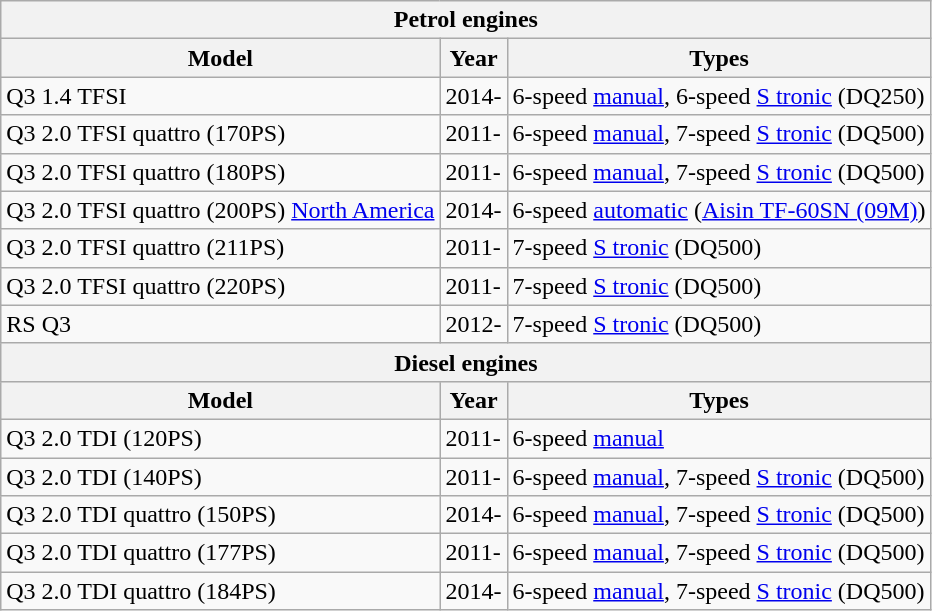<table class="wikitable">
<tr>
<th colspan=3>Petrol engines</th>
</tr>
<tr>
<th>Model</th>
<th>Year</th>
<th>Types</th>
</tr>
<tr>
<td>Q3 1.4 TFSI</td>
<td>2014-</td>
<td>6-speed <a href='#'>manual</a>, 6-speed <a href='#'>S tronic</a> (DQ250)</td>
</tr>
<tr>
<td>Q3 2.0 TFSI quattro (170PS)</td>
<td>2011-</td>
<td>6-speed <a href='#'>manual</a>, 7-speed <a href='#'>S tronic</a> (DQ500)</td>
</tr>
<tr>
<td>Q3 2.0 TFSI quattro (180PS)</td>
<td>2011-</td>
<td>6-speed <a href='#'>manual</a>, 7-speed <a href='#'>S tronic</a> (DQ500)</td>
</tr>
<tr>
<td>Q3 2.0 TFSI quattro (200PS) <a href='#'>North America</a></td>
<td>2014-</td>
<td>6-speed <a href='#'>automatic</a> (<a href='#'>Aisin TF-60SN (09M)</a>)</td>
</tr>
<tr>
<td>Q3 2.0 TFSI quattro (211PS)</td>
<td>2011-</td>
<td>7-speed <a href='#'>S tronic</a> (DQ500)</td>
</tr>
<tr>
<td>Q3 2.0 TFSI quattro (220PS)</td>
<td>2011-</td>
<td>7-speed <a href='#'>S tronic</a> (DQ500)</td>
</tr>
<tr>
<td>RS Q3</td>
<td>2012-</td>
<td>7-speed <a href='#'>S tronic</a> (DQ500)</td>
</tr>
<tr>
<th colspan=4>Diesel engines</th>
</tr>
<tr>
<th>Model</th>
<th>Year</th>
<th>Types</th>
</tr>
<tr>
<td>Q3 2.0 TDI (120PS)</td>
<td>2011-</td>
<td>6-speed <a href='#'>manual</a></td>
</tr>
<tr>
<td>Q3 2.0 TDI (140PS)</td>
<td>2011-</td>
<td>6-speed <a href='#'>manual</a>, 7-speed <a href='#'>S tronic</a> (DQ500)</td>
</tr>
<tr>
<td>Q3 2.0 TDI quattro (150PS)</td>
<td>2014-</td>
<td>6-speed <a href='#'>manual</a>, 7-speed <a href='#'>S tronic</a> (DQ500)</td>
</tr>
<tr>
<td>Q3 2.0 TDI quattro (177PS)</td>
<td>2011-</td>
<td>6-speed <a href='#'>manual</a>, 7-speed <a href='#'>S tronic</a> (DQ500)</td>
</tr>
<tr>
<td>Q3 2.0 TDI quattro (184PS)</td>
<td>2014-</td>
<td>6-speed <a href='#'>manual</a>, 7-speed <a href='#'>S tronic</a> (DQ500)</td>
</tr>
</table>
